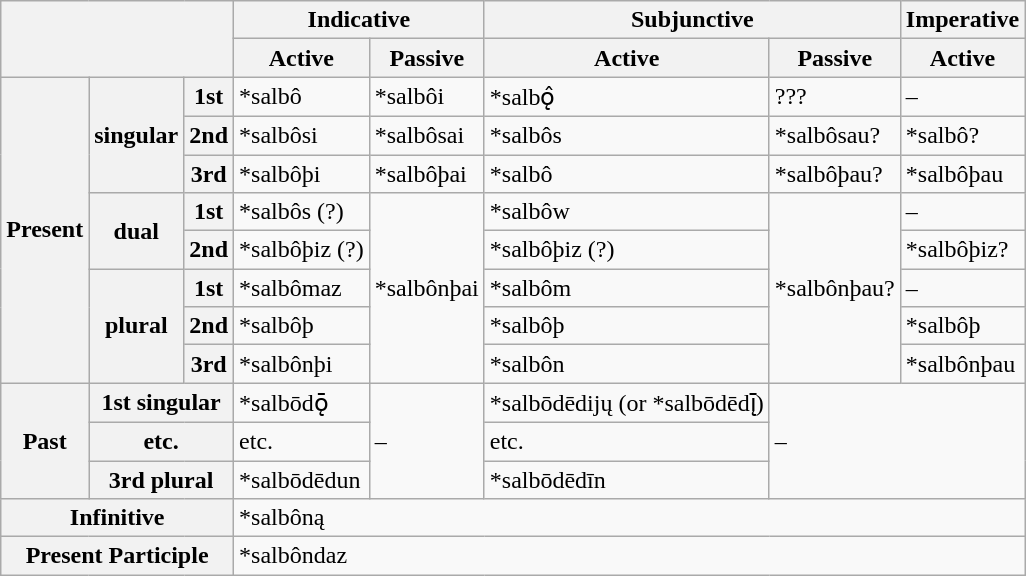<table class="wikitable">
<tr>
<th colspan="3" rowspan="2"></th>
<th colspan="2">Indicative</th>
<th colspan="2">Subjunctive</th>
<th>Imperative</th>
</tr>
<tr>
<th>Active</th>
<th>Passive</th>
<th>Active</th>
<th>Passive</th>
<th>Active</th>
</tr>
<tr>
<th rowspan="8">Present</th>
<th rowspan="3">singular</th>
<th>1st</th>
<td>*salbô</td>
<td>*salbôi</td>
<td>*salbǫ̂</td>
<td>???</td>
<td>–</td>
</tr>
<tr>
<th>2nd</th>
<td>*salbôsi</td>
<td>*salbôsai</td>
<td>*salbôs</td>
<td>*salbôsau?</td>
<td>*salbô?</td>
</tr>
<tr>
<th>3rd</th>
<td>*salbôþi</td>
<td>*salbôþai</td>
<td>*salbô</td>
<td>*salbôþau?</td>
<td>*salbôþau</td>
</tr>
<tr>
<th rowspan="2">dual</th>
<th>1st</th>
<td>*salbôs (?)</td>
<td rowspan="5">*salbônþai</td>
<td>*salbôw</td>
<td rowspan="5">*salbônþau?</td>
<td>–</td>
</tr>
<tr>
<th>2nd</th>
<td>*salbôþiz (?)</td>
<td>*salbôþiz (?)</td>
<td>*salbôþiz?</td>
</tr>
<tr>
<th rowspan="3">plural</th>
<th>1st</th>
<td>*salbômaz</td>
<td>*salbôm</td>
<td>–</td>
</tr>
<tr>
<th>2nd</th>
<td>*salbôþ</td>
<td>*salbôþ</td>
<td>*salbôþ</td>
</tr>
<tr>
<th>3rd</th>
<td>*salbônþi</td>
<td>*salbôn</td>
<td>*salbônþau</td>
</tr>
<tr>
<th rowspan="3">Past</th>
<th colspan="2">1st singular</th>
<td>*salbōdǭ</td>
<td rowspan=3>–</td>
<td>*salbōdēdijų (or *salbōdēdį̄)</td>
<td colspan="2" rowspan="3">–</td>
</tr>
<tr>
<th colspan="2">etc.</th>
<td>etc.</td>
<td>etc.</td>
</tr>
<tr>
<th colspan="2">3rd plural</th>
<td>*salbōdēdun</td>
<td>*salbōdēdīn</td>
</tr>
<tr>
<th colspan="3">Infinitive</th>
<td colspan="5">*salbôną</td>
</tr>
<tr>
<th colspan="3">Present Participle</th>
<td colspan="5">*salbôndaz</td>
</tr>
</table>
